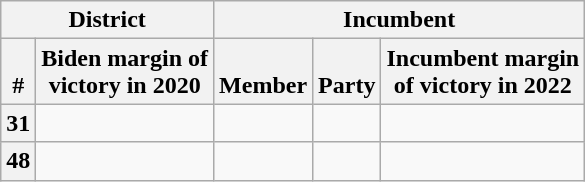<table class="wikitable sortable">
<tr>
<th colspan=2>District</th>
<th colspan=3>Incumbent</th>
</tr>
<tr valign=bottom>
<th>#</th>
<th>Biden margin of<br>victory in 2020</th>
<th>Member</th>
<th>Party</th>
<th>Incumbent margin<br>of victory in 2022</th>
</tr>
<tr>
<th>31</th>
<td></td>
<td></td>
<td></td>
<td></td>
</tr>
<tr>
<th>48</th>
<td></td>
<td></td>
<td></td>
<td></td>
</tr>
</table>
